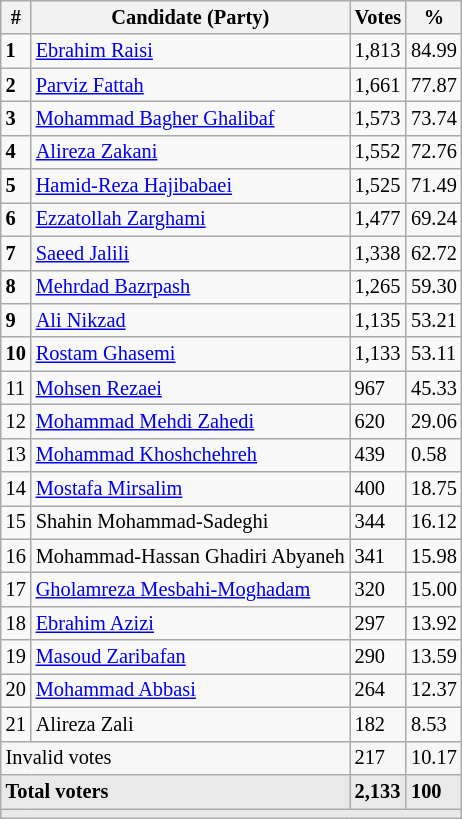<table class="wikitable" style="font-size: 85%;">
<tr>
<th>#</th>
<th>Candidate (Party)</th>
<th>Votes</th>
<th>%</th>
</tr>
<tr>
<td><strong>1</strong></td>
<td><a href='#'>Ebrahim Raisi</a> </td>
<td>1,813</td>
<td>84.99</td>
</tr>
<tr>
<td><strong>2</strong></td>
<td><a href='#'>Parviz Fattah</a> </td>
<td>1,661</td>
<td>77.87</td>
</tr>
<tr>
<td><strong>3</strong></td>
<td><a href='#'>Mohammad Bagher Ghalibaf</a> </td>
<td>1,573</td>
<td>73.74</td>
</tr>
<tr>
<td><strong>4</strong></td>
<td><a href='#'>Alireza Zakani</a> </td>
<td>1,552</td>
<td>72.76</td>
</tr>
<tr>
<td><strong>5</strong></td>
<td><a href='#'>Hamid-Reza Hajibabaei</a> </td>
<td>1,525</td>
<td>71.49</td>
</tr>
<tr>
<td><strong>6</strong></td>
<td><a href='#'>Ezzatollah Zarghami</a></td>
<td>1,477</td>
<td>69.24</td>
</tr>
<tr>
<td><strong>7</strong></td>
<td><a href='#'>Saeed Jalili</a> </td>
<td>1,338</td>
<td>62.72</td>
</tr>
<tr>
<td><strong>8</strong></td>
<td><a href='#'>Mehrdad Bazrpash</a> </td>
<td>1,265</td>
<td>59.30</td>
</tr>
<tr>
<td><strong>9</strong></td>
<td><a href='#'>Ali Nikzad</a> </td>
<td>1,135</td>
<td>53.21</td>
</tr>
<tr>
<td><strong>10</strong></td>
<td><a href='#'>Rostam Ghasemi</a> </td>
<td>1,133</td>
<td>53.11</td>
</tr>
<tr>
<td>11</td>
<td><a href='#'>Mohsen Rezaei</a> </td>
<td>967</td>
<td>45.33</td>
</tr>
<tr>
<td>12</td>
<td><a href='#'>Mohammad Mehdi Zahedi</a> </td>
<td>620</td>
<td>29.06</td>
</tr>
<tr>
<td>13</td>
<td><a href='#'>Mohammad Khoshchehreh</a></td>
<td>439</td>
<td>0.58</td>
</tr>
<tr>
<td>14</td>
<td><a href='#'>Mostafa Mirsalim</a> </td>
<td>400</td>
<td>18.75</td>
</tr>
<tr>
<td>15</td>
<td>Shahin Mohammad-Sadeghi</td>
<td>344</td>
<td>16.12</td>
</tr>
<tr>
<td>16</td>
<td>Mohammad-Hassan Ghadiri Abyaneh</td>
<td>341</td>
<td>15.98</td>
</tr>
<tr>
<td>17</td>
<td><a href='#'>Gholamreza Mesbahi-Moghadam</a> </td>
<td>320</td>
<td>15.00</td>
</tr>
<tr>
<td>18</td>
<td><a href='#'>Ebrahim Azizi</a> </td>
<td>297</td>
<td>13.92</td>
</tr>
<tr>
<td>19</td>
<td><a href='#'>Masoud Zaribafan</a> </td>
<td>290</td>
<td>13.59</td>
</tr>
<tr>
<td>20</td>
<td><a href='#'>Mohammad Abbasi</a> </td>
<td>264</td>
<td>12.37</td>
</tr>
<tr>
<td>21</td>
<td>Alireza Zali </td>
<td>182</td>
<td>8.53</td>
</tr>
<tr style="background:#f6f6f6;">
<td colspan="2">Invalid votes</td>
<td>217</td>
<td>10.17</td>
</tr>
<tr style="background:#e9e9e9;">
<td colspan="2"><strong>Total voters</strong></td>
<td><strong>2,133</strong></td>
<td><strong>100</strong></td>
</tr>
<tr style="background:#e9e9e9;">
<td colspan="4"></td>
</tr>
</table>
